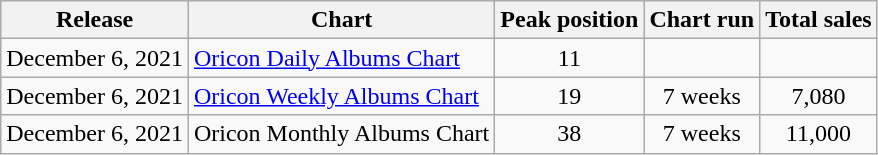<table class="wikitable">
<tr>
<th align="left">Release</th>
<th align="left">Chart</th>
<th align="left">Peak position</th>
<th align="left">Chart run</th>
<th align="left">Total sales</th>
</tr>
<tr>
<td align="left">December 6, 2021</td>
<td align="left"><a href='#'>Oricon Daily Albums Chart</a></td>
<td align="center">11</td>
<td align="center"></td>
<td align="center"></td>
</tr>
<tr>
<td align="left">December 6, 2021</td>
<td align="left"><a href='#'>Oricon Weekly Albums Chart</a></td>
<td align="center">19</td>
<td align="center">7 weeks</td>
<td align="center">7,080</td>
</tr>
<tr>
<td align="left">December 6, 2021</td>
<td align="left">Oricon Monthly Albums Chart</td>
<td align="center">38</td>
<td align="center">7 weeks</td>
<td align="center">11,000</td>
</tr>
</table>
